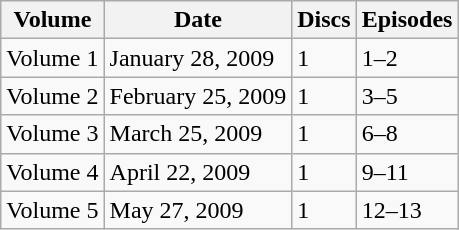<table class="wikitable">
<tr>
<th>Volume</th>
<th>Date</th>
<th>Discs</th>
<th>Episodes</th>
</tr>
<tr>
<td>Volume 1</td>
<td>January 28, 2009</td>
<td>1</td>
<td>1–2</td>
</tr>
<tr>
<td>Volume 2</td>
<td>February 25, 2009</td>
<td>1</td>
<td>3–5</td>
</tr>
<tr>
<td>Volume 3</td>
<td>March 25, 2009</td>
<td>1</td>
<td>6–8</td>
</tr>
<tr>
<td>Volume 4</td>
<td>April 22, 2009</td>
<td>1</td>
<td>9–11</td>
</tr>
<tr>
<td>Volume 5</td>
<td>May 27, 2009</td>
<td>1</td>
<td>12–13</td>
</tr>
</table>
